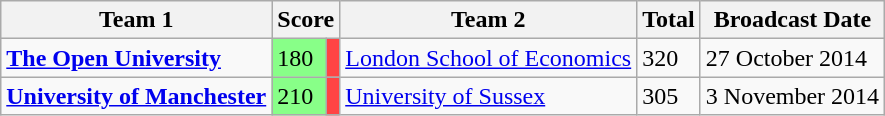<table class="wikitable">
<tr>
<th>Team 1</th>
<th colspan=2>Score</th>
<th>Team 2</th>
<th>Total</th>
<th>Broadcast Date</th>
</tr>
<tr>
<td><strong><a href='#'>The Open University</a></strong></td>
<td style="background:#88ff88">180</td>
<td style="background:#f44;"></td>
<td><a href='#'>London School of Economics</a></td>
<td>320</td>
<td>27 October 2014</td>
</tr>
<tr>
<td><strong><a href='#'>University of Manchester</a></strong></td>
<td style="background:#88ff88">210</td>
<td style="background:#f44;"></td>
<td><a href='#'>University of Sussex</a></td>
<td>305</td>
<td>3 November 2014</td>
</tr>
</table>
